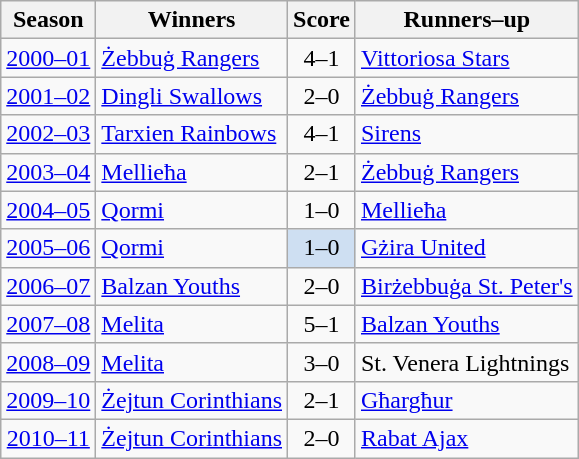<table class="sortable wikitable plainrowheaders">
<tr>
<th scope="col">Season</th>
<th scope="col">Winners</th>
<th scope="col">Score</th>
<th scope="col">Runners–up</th>
</tr>
<tr>
<td align="center"><a href='#'>2000–01</a></td>
<td><a href='#'>Żebbuġ Rangers</a></td>
<td align="center">4–1</td>
<td><a href='#'>Vittoriosa Stars</a></td>
</tr>
<tr>
<td align="center"><a href='#'>2001–02</a></td>
<td><a href='#'>Dingli Swallows</a></td>
<td align="center">2–0</td>
<td><a href='#'>Żebbuġ Rangers</a></td>
</tr>
<tr>
<td align="center"><a href='#'>2002–03</a></td>
<td><a href='#'>Tarxien Rainbows</a></td>
<td align="center">4–1</td>
<td><a href='#'>Sirens</a></td>
</tr>
<tr>
<td align="center"><a href='#'>2003–04</a></td>
<td><a href='#'>Mellieħa</a></td>
<td align="center">2–1</td>
<td><a href='#'>Żebbuġ Rangers</a></td>
</tr>
<tr>
<td align="center"><a href='#'>2004–05</a></td>
<td><a href='#'>Qormi</a></td>
<td align="center">1–0</td>
<td><a href='#'>Mellieħa</a></td>
</tr>
<tr>
<td align="center"><a href='#'>2005–06</a></td>
<td><a href='#'>Qormi</a></td>
<td align="center" style="background-color:#cedff2">1–0</td>
<td><a href='#'>Gżira United</a></td>
</tr>
<tr>
<td align="center"><a href='#'>2006–07</a></td>
<td><a href='#'>Balzan Youths</a></td>
<td align="center">2–0</td>
<td><a href='#'>Birżebbuġa St. Peter's</a></td>
</tr>
<tr>
<td align="center"><a href='#'>2007–08</a></td>
<td><a href='#'>Melita</a></td>
<td align="center">5–1</td>
<td><a href='#'>Balzan Youths</a></td>
</tr>
<tr>
<td align="center"><a href='#'>2008–09</a></td>
<td><a href='#'>Melita</a></td>
<td align="center">3–0</td>
<td>St. Venera Lightnings</td>
</tr>
<tr>
<td align="center"><a href='#'>2009–10</a></td>
<td><a href='#'>Żejtun Corinthians</a></td>
<td align="center">2–1</td>
<td><a href='#'>Għargħur</a></td>
</tr>
<tr>
<td align="center"><a href='#'>2010–11</a></td>
<td><a href='#'>Żejtun Corinthians</a></td>
<td align="center">2–0</td>
<td><a href='#'>Rabat Ajax</a></td>
</tr>
</table>
